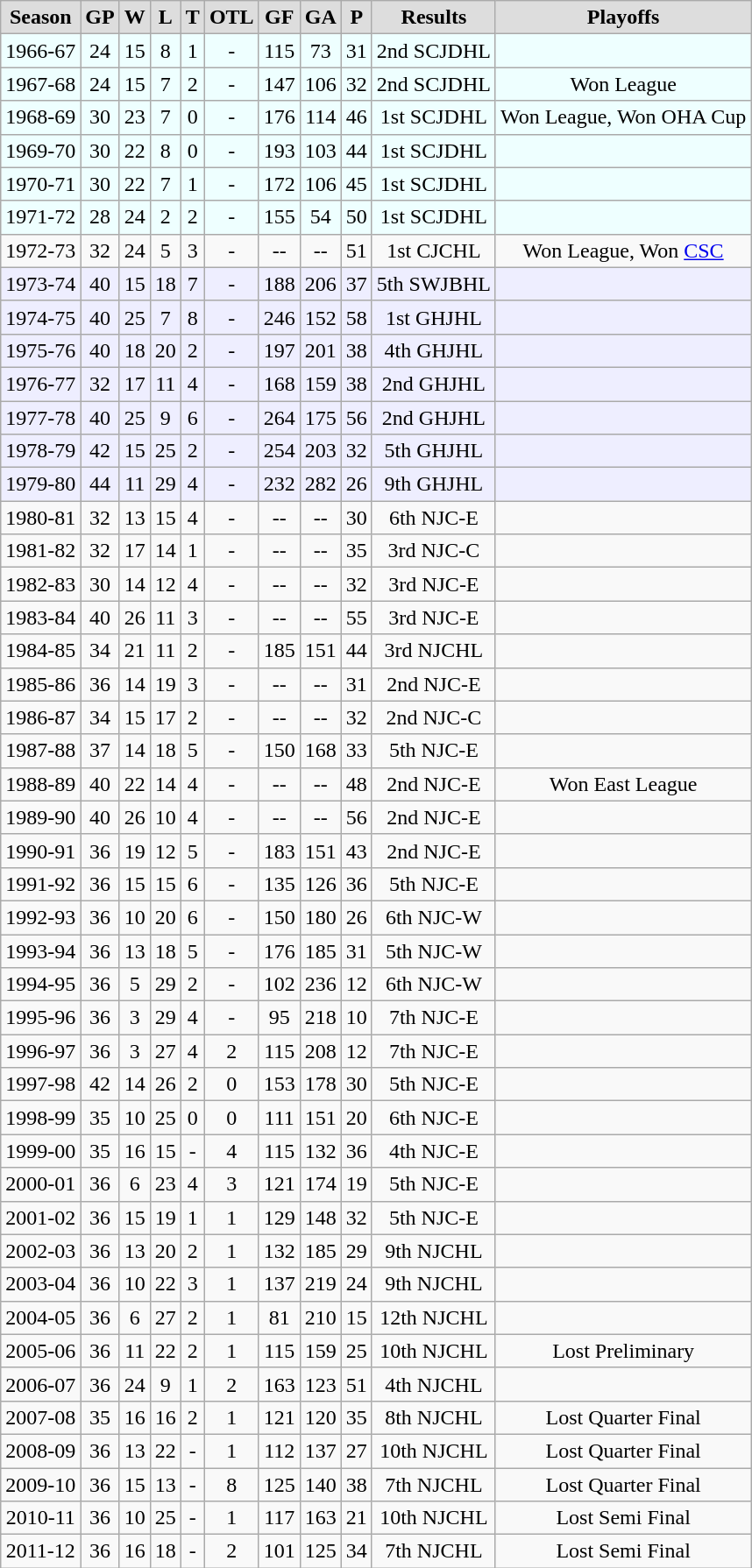<table class="wikitable">
<tr align="center"  bgcolor="#dddddd">
<td><strong>Season</strong></td>
<td><strong>GP</strong></td>
<td><strong>W</strong></td>
<td><strong>L</strong></td>
<td><strong>T</strong></td>
<td><strong>OTL</strong></td>
<td><strong>GF</strong></td>
<td><strong>GA</strong></td>
<td><strong>P</strong></td>
<td><strong>Results</strong></td>
<td><strong>Playoffs</strong></td>
</tr>
<tr align="center" bgcolor="#eeffff">
<td>1966-67</td>
<td>24</td>
<td>15</td>
<td>8</td>
<td>1</td>
<td>-</td>
<td>115</td>
<td>73</td>
<td>31</td>
<td>2nd SCJDHL</td>
<td></td>
</tr>
<tr align="center" bgcolor="#eeffff">
<td>1967-68</td>
<td>24</td>
<td>15</td>
<td>7</td>
<td>2</td>
<td>-</td>
<td>147</td>
<td>106</td>
<td>32</td>
<td>2nd SCJDHL</td>
<td>Won League</td>
</tr>
<tr align="center" bgcolor="#eeffff">
<td>1968-69</td>
<td>30</td>
<td>23</td>
<td>7</td>
<td>0</td>
<td>-</td>
<td>176</td>
<td>114</td>
<td>46</td>
<td>1st SCJDHL</td>
<td>Won League, Won OHA Cup</td>
</tr>
<tr align="center" bgcolor="#eeffff">
<td>1969-70</td>
<td>30</td>
<td>22</td>
<td>8</td>
<td>0</td>
<td>-</td>
<td>193</td>
<td>103</td>
<td>44</td>
<td>1st SCJDHL</td>
<td></td>
</tr>
<tr align="center" bgcolor="#eeffff">
<td>1970-71</td>
<td>30</td>
<td>22</td>
<td>7</td>
<td>1</td>
<td>-</td>
<td>172</td>
<td>106</td>
<td>45</td>
<td>1st SCJDHL</td>
<td></td>
</tr>
<tr align="center" bgcolor="#eeffff">
<td>1971-72</td>
<td>28</td>
<td>24</td>
<td>2</td>
<td>2</td>
<td>-</td>
<td>155</td>
<td>54</td>
<td>50</td>
<td>1st SCJDHL</td>
<td></td>
</tr>
<tr align="center">
<td>1972-73</td>
<td>32</td>
<td>24</td>
<td>5</td>
<td>3</td>
<td>-</td>
<td>--</td>
<td>--</td>
<td>51</td>
<td>1st CJCHL</td>
<td>Won League, Won <a href='#'>CSC</a></td>
</tr>
<tr align="center" bgcolor="#eeeeff">
<td>1973-74</td>
<td>40</td>
<td>15</td>
<td>18</td>
<td>7</td>
<td>-</td>
<td>188</td>
<td>206</td>
<td>37</td>
<td>5th SWJBHL</td>
<td></td>
</tr>
<tr align="center" bgcolor="#eeeeff">
<td>1974-75</td>
<td>40</td>
<td>25</td>
<td>7</td>
<td>8</td>
<td>-</td>
<td>246</td>
<td>152</td>
<td>58</td>
<td>1st GHJHL</td>
<td></td>
</tr>
<tr align="center" bgcolor="#eeeeff">
<td>1975-76</td>
<td>40</td>
<td>18</td>
<td>20</td>
<td>2</td>
<td>-</td>
<td>197</td>
<td>201</td>
<td>38</td>
<td>4th GHJHL</td>
<td></td>
</tr>
<tr align="center" bgcolor="#eeeeff">
<td>1976-77</td>
<td>32</td>
<td>17</td>
<td>11</td>
<td>4</td>
<td>-</td>
<td>168</td>
<td>159</td>
<td>38</td>
<td>2nd GHJHL</td>
<td></td>
</tr>
<tr align="center" bgcolor="#eeeeff">
<td>1977-78</td>
<td>40</td>
<td>25</td>
<td>9</td>
<td>6</td>
<td>-</td>
<td>264</td>
<td>175</td>
<td>56</td>
<td>2nd GHJHL</td>
<td></td>
</tr>
<tr align="center" bgcolor="#eeeeff">
<td>1978-79</td>
<td>42</td>
<td>15</td>
<td>25</td>
<td>2</td>
<td>-</td>
<td>254</td>
<td>203</td>
<td>32</td>
<td>5th GHJHL</td>
<td></td>
</tr>
<tr align="center" bgcolor="#eeeeff">
<td>1979-80</td>
<td>44</td>
<td>11</td>
<td>29</td>
<td>4</td>
<td>-</td>
<td>232</td>
<td>282</td>
<td>26</td>
<td>9th GHJHL</td>
<td></td>
</tr>
<tr align="center">
<td>1980-81</td>
<td>32</td>
<td>13</td>
<td>15</td>
<td>4</td>
<td>-</td>
<td>--</td>
<td>--</td>
<td>30</td>
<td>6th NJC-E</td>
<td></td>
</tr>
<tr align="center">
<td>1981-82</td>
<td>32</td>
<td>17</td>
<td>14</td>
<td>1</td>
<td>-</td>
<td>--</td>
<td>--</td>
<td>35</td>
<td>3rd NJC-C</td>
<td></td>
</tr>
<tr align="center">
<td>1982-83</td>
<td>30</td>
<td>14</td>
<td>12</td>
<td>4</td>
<td>-</td>
<td>--</td>
<td>--</td>
<td>32</td>
<td>3rd NJC-E</td>
<td></td>
</tr>
<tr align="center">
<td>1983-84</td>
<td>40</td>
<td>26</td>
<td>11</td>
<td>3</td>
<td>-</td>
<td>--</td>
<td>--</td>
<td>55</td>
<td>3rd NJC-E</td>
<td></td>
</tr>
<tr align="center">
<td>1984-85</td>
<td>34</td>
<td>21</td>
<td>11</td>
<td>2</td>
<td>-</td>
<td>185</td>
<td>151</td>
<td>44</td>
<td>3rd NJCHL</td>
<td></td>
</tr>
<tr align="center">
<td>1985-86</td>
<td>36</td>
<td>14</td>
<td>19</td>
<td>3</td>
<td>-</td>
<td>--</td>
<td>--</td>
<td>31</td>
<td>2nd NJC-E</td>
<td></td>
</tr>
<tr align="center">
<td>1986-87</td>
<td>34</td>
<td>15</td>
<td>17</td>
<td>2</td>
<td>-</td>
<td>--</td>
<td>--</td>
<td>32</td>
<td>2nd NJC-C</td>
<td></td>
</tr>
<tr align="center">
<td>1987-88</td>
<td>37</td>
<td>14</td>
<td>18</td>
<td>5</td>
<td>-</td>
<td>150</td>
<td>168</td>
<td>33</td>
<td>5th NJC-E</td>
<td></td>
</tr>
<tr align="center">
<td>1988-89</td>
<td>40</td>
<td>22</td>
<td>14</td>
<td>4</td>
<td>-</td>
<td>--</td>
<td>--</td>
<td>48</td>
<td>2nd NJC-E</td>
<td>Won East League</td>
</tr>
<tr align="center">
<td>1989-90</td>
<td>40</td>
<td>26</td>
<td>10</td>
<td>4</td>
<td>-</td>
<td>--</td>
<td>--</td>
<td>56</td>
<td>2nd NJC-E</td>
<td></td>
</tr>
<tr align="center">
<td>1990-91</td>
<td>36</td>
<td>19</td>
<td>12</td>
<td>5</td>
<td>-</td>
<td>183</td>
<td>151</td>
<td>43</td>
<td>2nd NJC-E</td>
<td></td>
</tr>
<tr align="center">
<td>1991-92</td>
<td>36</td>
<td>15</td>
<td>15</td>
<td>6</td>
<td>-</td>
<td>135</td>
<td>126</td>
<td>36</td>
<td>5th NJC-E</td>
<td></td>
</tr>
<tr align="center">
<td>1992-93</td>
<td>36</td>
<td>10</td>
<td>20</td>
<td>6</td>
<td>-</td>
<td>150</td>
<td>180</td>
<td>26</td>
<td>6th NJC-W</td>
<td></td>
</tr>
<tr align="center">
<td>1993-94</td>
<td>36</td>
<td>13</td>
<td>18</td>
<td>5</td>
<td>-</td>
<td>176</td>
<td>185</td>
<td>31</td>
<td>5th NJC-W</td>
<td></td>
</tr>
<tr align="center">
<td>1994-95</td>
<td>36</td>
<td>5</td>
<td>29</td>
<td>2</td>
<td>-</td>
<td>102</td>
<td>236</td>
<td>12</td>
<td>6th NJC-W</td>
<td></td>
</tr>
<tr align="center">
<td>1995-96</td>
<td>36</td>
<td>3</td>
<td>29</td>
<td>4</td>
<td>-</td>
<td>95</td>
<td>218</td>
<td>10</td>
<td>7th NJC-E</td>
<td></td>
</tr>
<tr align="center">
<td>1996-97</td>
<td>36</td>
<td>3</td>
<td>27</td>
<td>4</td>
<td>2</td>
<td>115</td>
<td>208</td>
<td>12</td>
<td>7th NJC-E</td>
<td></td>
</tr>
<tr align="center">
<td>1997-98</td>
<td>42</td>
<td>14</td>
<td>26</td>
<td>2</td>
<td>0</td>
<td>153</td>
<td>178</td>
<td>30</td>
<td>5th NJC-E</td>
<td></td>
</tr>
<tr align="center">
<td>1998-99</td>
<td>35</td>
<td>10</td>
<td>25</td>
<td>0</td>
<td>0</td>
<td>111</td>
<td>151</td>
<td>20</td>
<td>6th NJC-E</td>
<td></td>
</tr>
<tr align="center">
<td>1999-00</td>
<td>35</td>
<td>16</td>
<td>15</td>
<td>-</td>
<td>4</td>
<td>115</td>
<td>132</td>
<td>36</td>
<td>4th NJC-E</td>
<td></td>
</tr>
<tr align="center">
<td>2000-01</td>
<td>36</td>
<td>6</td>
<td>23</td>
<td>4</td>
<td>3</td>
<td>121</td>
<td>174</td>
<td>19</td>
<td>5th NJC-E</td>
<td></td>
</tr>
<tr align="center">
<td>2001-02</td>
<td>36</td>
<td>15</td>
<td>19</td>
<td>1</td>
<td>1</td>
<td>129</td>
<td>148</td>
<td>32</td>
<td>5th NJC-E</td>
<td></td>
</tr>
<tr align="center">
<td>2002-03</td>
<td>36</td>
<td>13</td>
<td>20</td>
<td>2</td>
<td>1</td>
<td>132</td>
<td>185</td>
<td>29</td>
<td>9th NJCHL</td>
<td></td>
</tr>
<tr align="center">
<td>2003-04</td>
<td>36</td>
<td>10</td>
<td>22</td>
<td>3</td>
<td>1</td>
<td>137</td>
<td>219</td>
<td>24</td>
<td>9th NJCHL</td>
<td></td>
</tr>
<tr align="center">
<td>2004-05</td>
<td>36</td>
<td>6</td>
<td>27</td>
<td>2</td>
<td>1</td>
<td>81</td>
<td>210</td>
<td>15</td>
<td>12th NJCHL</td>
<td></td>
</tr>
<tr align="center">
<td>2005-06</td>
<td>36</td>
<td>11</td>
<td>22</td>
<td>2</td>
<td>1</td>
<td>115</td>
<td>159</td>
<td>25</td>
<td>10th NJCHL</td>
<td>Lost Preliminary</td>
</tr>
<tr align="center">
<td>2006-07</td>
<td>36</td>
<td>24</td>
<td>9</td>
<td>1</td>
<td>2</td>
<td>163</td>
<td>123</td>
<td>51</td>
<td>4th NJCHL</td>
<td></td>
</tr>
<tr align="center">
<td>2007-08</td>
<td>35</td>
<td>16</td>
<td>16</td>
<td>2</td>
<td>1</td>
<td>121</td>
<td>120</td>
<td>35</td>
<td>8th NJCHL</td>
<td>Lost Quarter Final</td>
</tr>
<tr align="center">
<td>2008-09</td>
<td>36</td>
<td>13</td>
<td>22</td>
<td>-</td>
<td>1</td>
<td>112</td>
<td>137</td>
<td>27</td>
<td>10th NJCHL</td>
<td>Lost Quarter Final</td>
</tr>
<tr align="center">
<td>2009-10</td>
<td>36</td>
<td>15</td>
<td>13</td>
<td>-</td>
<td>8</td>
<td>125</td>
<td>140</td>
<td>38</td>
<td>7th NJCHL</td>
<td>Lost Quarter Final</td>
</tr>
<tr align="center">
<td>2010-11</td>
<td>36</td>
<td>10</td>
<td>25</td>
<td>-</td>
<td>1</td>
<td>117</td>
<td>163</td>
<td>21</td>
<td>10th NJCHL</td>
<td>Lost Semi Final</td>
</tr>
<tr align="center">
<td>2011-12</td>
<td>36</td>
<td>16</td>
<td>18</td>
<td>-</td>
<td>2</td>
<td>101</td>
<td>125</td>
<td>34</td>
<td>7th NJCHL</td>
<td>Lost Semi Final</td>
</tr>
</table>
